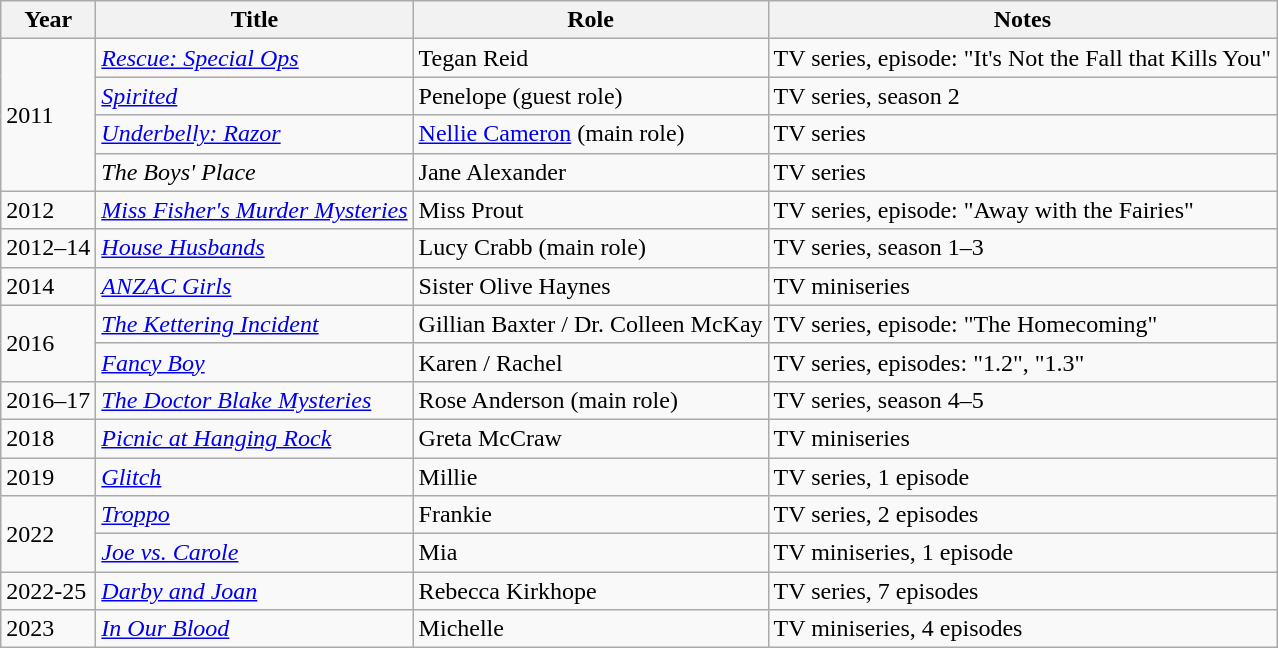<table class="wikitable sortable">
<tr>
<th>Year</th>
<th>Title</th>
<th>Role</th>
<th class="unsortable">Notes</th>
</tr>
<tr>
<td rowspan="4">2011</td>
<td><em><a href='#'>Rescue: Special Ops</a></em></td>
<td>Tegan Reid</td>
<td>TV series, episode: "It's Not the Fall that Kills You"</td>
</tr>
<tr>
<td><em><a href='#'>Spirited</a></em></td>
<td>Penelope (guest role)</td>
<td>TV series, season 2</td>
</tr>
<tr>
<td><em><a href='#'>Underbelly: Razor</a></em></td>
<td><a href='#'>Nellie Cameron</a> (main role)</td>
<td>TV series</td>
</tr>
<tr>
<td><em>The Boys' Place</em></td>
<td>Jane Alexander</td>
<td>TV series</td>
</tr>
<tr>
<td>2012</td>
<td><em><a href='#'>Miss Fisher's Murder Mysteries</a></em></td>
<td>Miss Prout</td>
<td>TV series, episode: "Away with the Fairies"</td>
</tr>
<tr>
<td>2012–14</td>
<td><em><a href='#'>House Husbands</a></em></td>
<td>Lucy Crabb (main role)</td>
<td>TV series, season 1–3</td>
</tr>
<tr>
<td>2014</td>
<td><em><a href='#'>ANZAC Girls</a></em></td>
<td>Sister Olive Haynes</td>
<td>TV miniseries</td>
</tr>
<tr>
<td rowspan="2">2016</td>
<td><em><a href='#'>The Kettering Incident</a></em></td>
<td>Gillian Baxter / Dr. Colleen McKay</td>
<td>TV series, episode: "The Homecoming"</td>
</tr>
<tr>
<td><em><a href='#'>Fancy Boy</a></em></td>
<td>Karen / Rachel</td>
<td>TV series, episodes: "1.2", "1.3"</td>
</tr>
<tr>
<td>2016–17</td>
<td><em><a href='#'>The Doctor Blake Mysteries</a></em></td>
<td>Rose Anderson (main role)</td>
<td>TV series, season 4–5</td>
</tr>
<tr>
<td>2018</td>
<td><em><a href='#'>Picnic at Hanging Rock</a></em></td>
<td>Greta McCraw</td>
<td>TV miniseries</td>
</tr>
<tr>
<td>2019</td>
<td><em><a href='#'>Glitch</a></em></td>
<td>Millie</td>
<td>TV series, 1 episode</td>
</tr>
<tr>
<td rowspan="2">2022</td>
<td><em><a href='#'>Troppo</a></em></td>
<td>Frankie</td>
<td>TV series, 2 episodes</td>
</tr>
<tr>
<td><em><a href='#'>Joe vs. Carole</a></em></td>
<td>Mia</td>
<td>TV miniseries, 1 episode</td>
</tr>
<tr>
<td>2022-25</td>
<td><em><a href='#'>Darby and Joan</a></em></td>
<td>Rebecca Kirkhope</td>
<td>TV series, 7 episodes</td>
</tr>
<tr>
<td>2023</td>
<td><em><a href='#'>In Our Blood</a></em></td>
<td>Michelle</td>
<td>TV miniseries, 4 episodes</td>
</tr>
</table>
